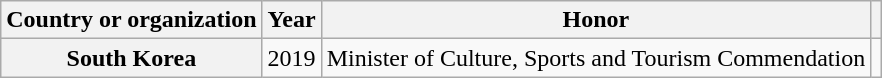<table class="wikitable plainrowheaders" style="text-align:center">
<tr>
<th scope="col">Country or organization</th>
<th scope="col">Year</th>
<th scope="col">Honor</th>
<th scope="col" class="unsortable"></th>
</tr>
<tr>
<th scope="row">South Korea</th>
<td>2019</td>
<td style="text-align:left">Minister of Culture, Sports and Tourism Commendation</td>
<td></td>
</tr>
</table>
